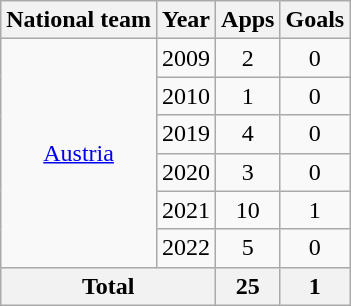<table class="wikitable" style="text-align: center;">
<tr>
<th>National team</th>
<th>Year</th>
<th>Apps</th>
<th>Goals</th>
</tr>
<tr>
<td rowspan="6"><a href='#'>Austria</a></td>
<td>2009</td>
<td>2</td>
<td>0</td>
</tr>
<tr>
<td>2010</td>
<td>1</td>
<td>0</td>
</tr>
<tr>
<td>2019</td>
<td>4</td>
<td>0</td>
</tr>
<tr>
<td>2020</td>
<td>3</td>
<td>0</td>
</tr>
<tr>
<td>2021</td>
<td>10</td>
<td>1</td>
</tr>
<tr>
<td>2022</td>
<td>5</td>
<td>0</td>
</tr>
<tr>
<th colspan="2">Total</th>
<th>25</th>
<th>1</th>
</tr>
</table>
